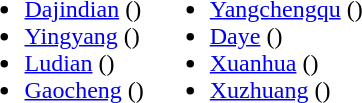<table>
<tr>
<td valign="top"><br><ul><li><a href='#'>Dajindian</a> ()</li><li><a href='#'>Yingyang</a> ()</li><li><a href='#'>Ludian</a> ()</li><li><a href='#'>Gaocheng</a> ()</li></ul></td>
<td valign="top"><br><ul><li><a href='#'>Yangchengqu</a> ()</li><li><a href='#'>Daye</a> ()</li><li><a href='#'>Xuanhua</a> ()</li><li><a href='#'>Xuzhuang</a> ()</li></ul></td>
</tr>
</table>
